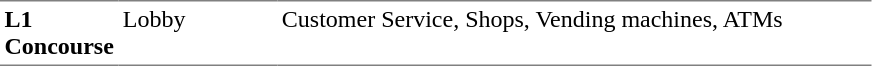<table table border=0 cellspacing=0 cellpadding=3>
<tr>
<td style="border-bottom:solid 1px gray; border-top:solid 1px gray;" valign=top width=50><strong>L1<br>Concourse</strong></td>
<td style="border-bottom:solid 1px gray; border-top:solid 1px gray;" valign=top width=100>Lobby</td>
<td style="border-bottom:solid 1px gray; border-top:solid 1px gray;" valign=top width=390>Customer Service, Shops, Vending machines, ATMs</td>
</tr>
</table>
